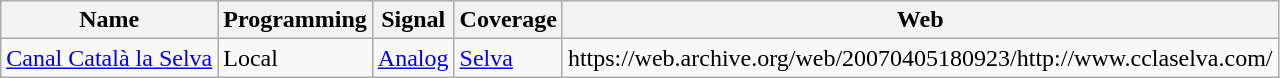<table class="wikitable">
<tr>
<th>Name</th>
<th>Programming</th>
<th>Signal</th>
<th>Coverage</th>
<th>Web</th>
</tr>
<tr>
<td><a href='#'>Canal Català la Selva</a></td>
<td>Local</td>
<td><a href='#'>Analog</a></td>
<td><a href='#'>Selva</a></td>
<td>https://web.archive.org/web/20070405180923/http://www.cclaselva.com/</td>
</tr>
</table>
